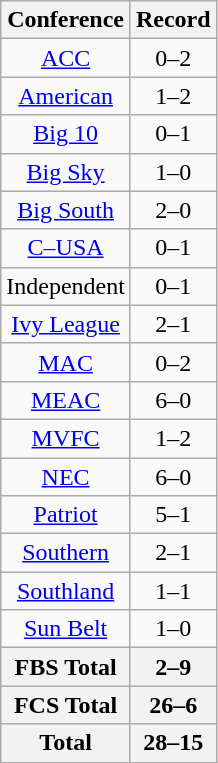<table class="wikitable">
<tr>
<th>Conference</th>
<th>Record</th>
</tr>
<tr>
<td align=center><a href='#'>ACC</a></td>
<td align=center>0–2</td>
</tr>
<tr>
<td align=center><a href='#'>American</a></td>
<td align=center>1–2</td>
</tr>
<tr>
<td align=center><a href='#'>Big 10</a></td>
<td align=center>0–1</td>
</tr>
<tr>
<td align=center><a href='#'>Big Sky</a></td>
<td align=center>1–0</td>
</tr>
<tr>
<td align=center><a href='#'>Big South</a></td>
<td align=center>2–0</td>
</tr>
<tr>
<td align=center><a href='#'>C–USA</a></td>
<td align=center>0–1</td>
</tr>
<tr>
<td align=center>Independent</td>
<td align=center>0–1</td>
</tr>
<tr>
<td align=center><a href='#'>Ivy League</a></td>
<td align=center>2–1</td>
</tr>
<tr>
<td align=center><a href='#'>MAC</a></td>
<td align=center>0–2</td>
</tr>
<tr>
<td align=center><a href='#'>MEAC</a></td>
<td align=center>6–0</td>
</tr>
<tr>
<td align=center><a href='#'>MVFC</a></td>
<td align=center>1–2</td>
</tr>
<tr>
<td align=center><a href='#'>NEC</a></td>
<td align=center>6–0</td>
</tr>
<tr>
<td align=center><a href='#'>Patriot</a></td>
<td align=center>5–1</td>
</tr>
<tr>
<td align=center><a href='#'>Southern</a></td>
<td align=center>2–1</td>
</tr>
<tr>
<td align=center><a href='#'>Southland</a></td>
<td align=center>1–1</td>
</tr>
<tr>
<td align=center><a href='#'>Sun Belt</a></td>
<td align=center>1–0</td>
</tr>
<tr>
<th>FBS Total</th>
<th>2–9</th>
</tr>
<tr>
<th>FCS Total</th>
<th>26–6</th>
</tr>
<tr>
<th>Total</th>
<th>28–15</th>
</tr>
</table>
